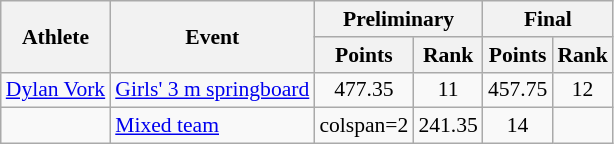<table class="wikitable" style="text-align:center;font-size:90%">
<tr>
<th rowspan=2>Athlete</th>
<th rowspan=2>Event</th>
<th colspan=2>Preliminary</th>
<th colspan=2>Final</th>
</tr>
<tr>
<th>Points</th>
<th>Rank</th>
<th>Points</th>
<th>Rank</th>
</tr>
<tr>
<td align=left><a href='#'>Dylan Vork</a></td>
<td align=left><a href='#'>Girls' 3 m springboard</a></td>
<td>477.35</td>
<td>11</td>
<td>457.75</td>
<td>12</td>
</tr>
<tr>
<td align=left><br></td>
<td align=left><a href='#'>Mixed team</a></td>
<td>colspan=2 </td>
<td>241.35</td>
<td>14</td>
</tr>
</table>
